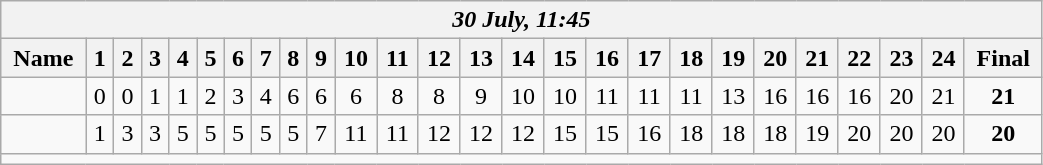<table class=wikitable style="text-align:center; width: 55%">
<tr>
<th colspan=26><em>30 July, 11:45</em></th>
</tr>
<tr>
<th>Name</th>
<th>1</th>
<th>2</th>
<th>3</th>
<th>4</th>
<th>5</th>
<th>6</th>
<th>7</th>
<th>8</th>
<th>9</th>
<th>10</th>
<th>11</th>
<th>12</th>
<th>13</th>
<th>14</th>
<th>15</th>
<th>16</th>
<th>17</th>
<th>18</th>
<th>19</th>
<th>20</th>
<th>21</th>
<th>22</th>
<th>23</th>
<th>24</th>
<th>Final</th>
</tr>
<tr>
<td align=left><strong></strong></td>
<td>0</td>
<td>0</td>
<td>1</td>
<td>1</td>
<td>2</td>
<td>3</td>
<td>4</td>
<td>6</td>
<td>6</td>
<td>6</td>
<td>8</td>
<td>8</td>
<td>9</td>
<td>10</td>
<td>10</td>
<td>11</td>
<td>11</td>
<td>11</td>
<td>13</td>
<td>16</td>
<td>16</td>
<td>16</td>
<td>20</td>
<td>21</td>
<td><strong>21</strong></td>
</tr>
<tr>
<td align=left><strong></strong></td>
<td>1</td>
<td>3</td>
<td>3</td>
<td>5</td>
<td>5</td>
<td>5</td>
<td>5</td>
<td>5</td>
<td>7</td>
<td>11</td>
<td>11</td>
<td>12</td>
<td>12</td>
<td>12</td>
<td>15</td>
<td>15</td>
<td>16</td>
<td>18</td>
<td>18</td>
<td>18</td>
<td>19</td>
<td>20</td>
<td>20</td>
<td>20</td>
<td><strong>20</strong></td>
</tr>
<tr>
<td colspan=26></td>
</tr>
</table>
